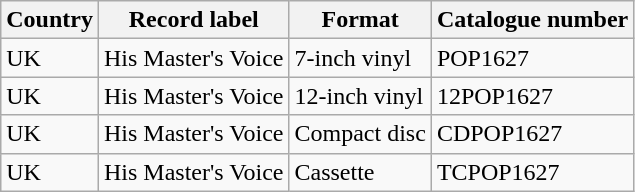<table class="wikitable">
<tr>
<th>Country</th>
<th>Record label</th>
<th>Format</th>
<th>Catalogue number</th>
</tr>
<tr>
<td>UK</td>
<td>His Master's Voice</td>
<td>7-inch vinyl</td>
<td>POP1627</td>
</tr>
<tr>
<td>UK</td>
<td>His Master's Voice</td>
<td>12-inch vinyl</td>
<td>12POP1627</td>
</tr>
<tr>
<td>UK</td>
<td>His Master's Voice</td>
<td>Compact disc</td>
<td>CDPOP1627</td>
</tr>
<tr>
<td>UK</td>
<td>His Master's Voice</td>
<td>Cassette</td>
<td>TCPOP1627</td>
</tr>
</table>
